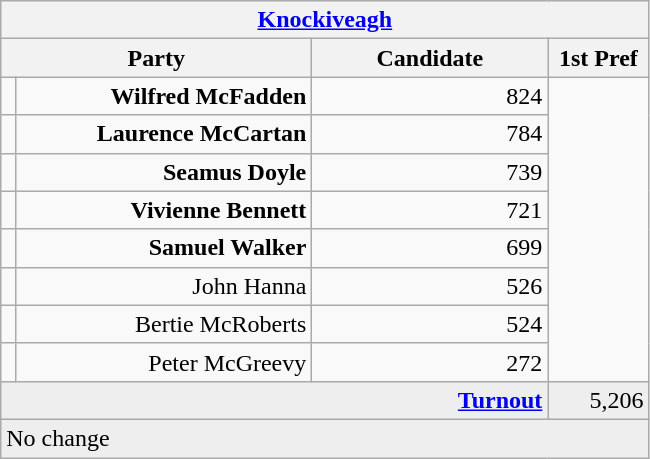<table class="wikitable">
<tr>
<th colspan="4" align="center"><a href='#'>Knockiveagh</a></th>
</tr>
<tr>
<th colspan="2" align="center" width=200>Party</th>
<th width=150>Candidate</th>
<th width=60>1st Pref</th>
</tr>
<tr>
<td></td>
<td align="right"><strong>Wilfred McFadden</strong></td>
<td align="right">824</td>
</tr>
<tr>
<td></td>
<td align="right"><strong>Laurence McCartan</strong></td>
<td align="right">784</td>
</tr>
<tr>
<td></td>
<td align="right"><strong>Seamus Doyle</strong></td>
<td align="right">739</td>
</tr>
<tr>
<td></td>
<td align="right"><strong>Vivienne Bennett</strong></td>
<td align="right">721</td>
</tr>
<tr>
<td></td>
<td align="right"><strong>Samuel Walker</strong></td>
<td align="right">699</td>
</tr>
<tr>
<td></td>
<td align="right">John Hanna</td>
<td align="right">526</td>
</tr>
<tr>
<td></td>
<td align="right">Bertie McRoberts</td>
<td align="right">524</td>
</tr>
<tr>
<td></td>
<td align="right">Peter McGreevy</td>
<td align="right">272</td>
</tr>
<tr bgcolor="EEEEEE">
<td colspan=3 align="right"><strong><a href='#'>Turnout</a></strong></td>
<td align="right">5,206</td>
</tr>
<tr>
<td colspan=4 bgcolor="EEEEEE">No change</td>
</tr>
</table>
